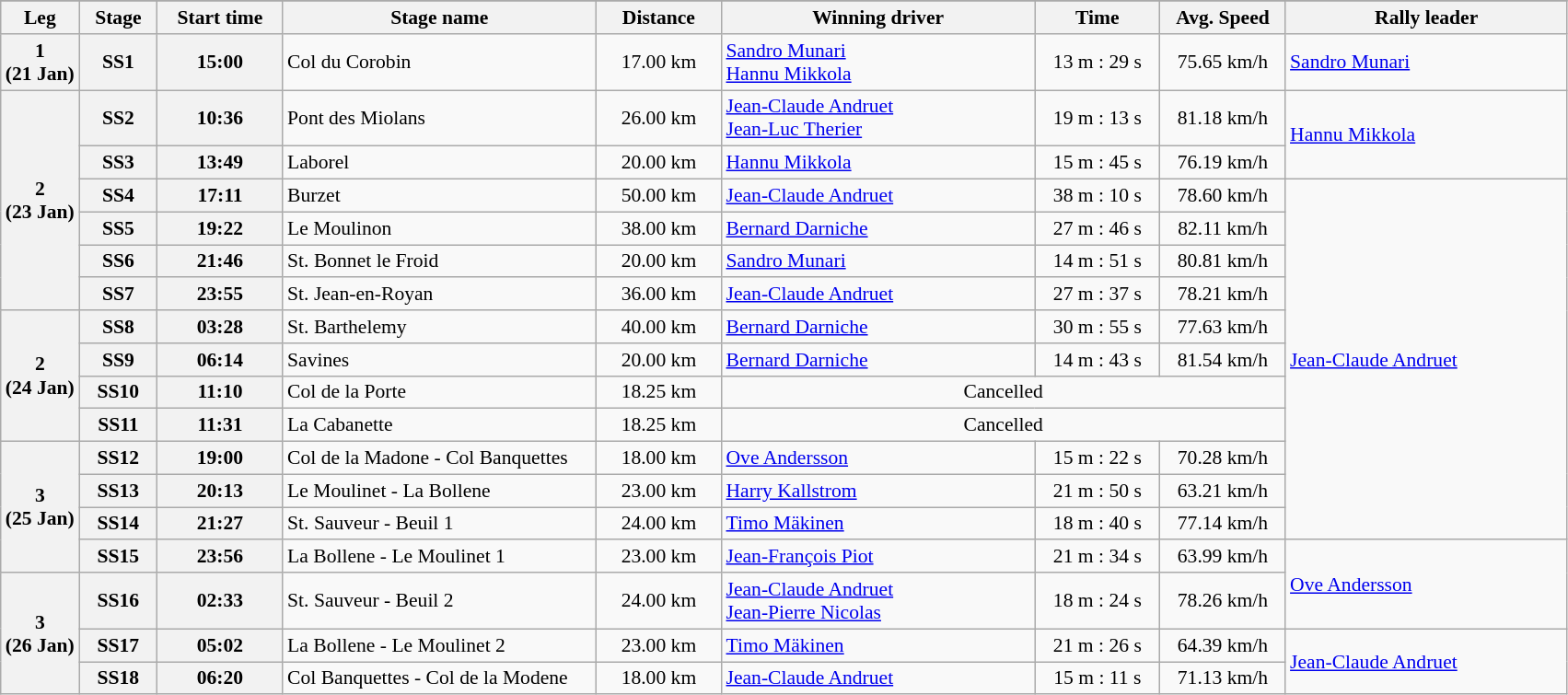<table class="wikitable" style="font-size:90%;">
<tr>
</tr>
<tr style="background:#efefef;">
<th width=5%>Leg</th>
<th width=5%>Stage</th>
<th width=8%>Start time</th>
<th width=20%>Stage name</th>
<th width=8%>Distance</th>
<th width=20%>Winning driver</th>
<th width=8%>Time</th>
<th width=8%>Avg. Speed</th>
<th width=18%>Rally leader</th>
</tr>
<tr align=center>
<th rowspan=1>1<br>(21 Jan)</th>
<th>SS1</th>
<th>15:00</th>
<td align=left>Col du Corobin</td>
<td>17.00 km</td>
<td align=left><a href='#'>Sandro Munari</a><br><a href='#'>Hannu Mikkola</a></td>
<td>13 m : 29 s</td>
<td>75.65 km/h</td>
<td align=left><a href='#'>Sandro Munari</a></td>
</tr>
<tr align=center>
<th rowspan=6>2<br>(23 Jan)</th>
<th>SS2</th>
<th>10:36</th>
<td align=left>Pont des Miolans</td>
<td>26.00 km</td>
<td align=left><a href='#'>Jean-Claude Andruet</a><br><a href='#'>Jean-Luc Therier</a></td>
<td>19 m : 13 s</td>
<td>81.18 km/h</td>
<td align=left rowspan=2><a href='#'>Hannu Mikkola</a></td>
</tr>
<tr align=center>
<th>SS3</th>
<th>13:49</th>
<td align=left>Laborel</td>
<td>20.00 km</td>
<td align=left><a href='#'>Hannu Mikkola</a></td>
<td>15 m : 45 s</td>
<td>76.19 km/h</td>
</tr>
<tr align=center>
<th>SS4</th>
<th>17:11</th>
<td align=left>Burzet</td>
<td>50.00 km</td>
<td align=left><a href='#'>Jean-Claude Andruet</a></td>
<td>38 m : 10 s</td>
<td>78.60 km/h</td>
<td align=left rowspan=11><a href='#'>Jean-Claude Andruet</a></td>
</tr>
<tr align=center>
<th>SS5</th>
<th>19:22</th>
<td align=left>Le Moulinon</td>
<td>38.00 km</td>
<td align=left><a href='#'>Bernard Darniche</a></td>
<td>27 m : 46 s</td>
<td>82.11 km/h</td>
</tr>
<tr align=center>
<th>SS6</th>
<th>21:46</th>
<td align=left>St. Bonnet le Froid</td>
<td>20.00 km</td>
<td align=left><a href='#'>Sandro Munari</a></td>
<td>14 m : 51 s</td>
<td>80.81 km/h</td>
</tr>
<tr align=center>
<th>SS7</th>
<th>23:55</th>
<td align=left>St. Jean-en-Royan</td>
<td>36.00 km</td>
<td align=left><a href='#'>Jean-Claude Andruet</a></td>
<td>27 m : 37 s</td>
<td>78.21 km/h</td>
</tr>
<tr align=center>
<th rowspan=4>2<br>(24 Jan)</th>
<th>SS8</th>
<th>03:28</th>
<td align=left>St. Barthelemy</td>
<td>40.00 km</td>
<td align=left><a href='#'>Bernard Darniche</a></td>
<td>30 m : 55 s</td>
<td>77.63 km/h</td>
</tr>
<tr align=center>
<th>SS9</th>
<th>06:14</th>
<td align=left>Savines</td>
<td>20.00 km</td>
<td align=left><a href='#'>Bernard Darniche</a></td>
<td>14 m : 43 s</td>
<td>81.54 km/h</td>
</tr>
<tr align=center>
<th>SS10</th>
<th>11:10</th>
<td align=left>Col de la Porte</td>
<td>18.25 km</td>
<td colspan=3>Cancelled</td>
</tr>
<tr align=center>
<th>SS11</th>
<th>11:31</th>
<td align=left>La Cabanette</td>
<td>18.25 km</td>
<td colspan=3>Cancelled</td>
</tr>
<tr align=center>
<th rowspan=4>3<br>(25 Jan)</th>
<th>SS12</th>
<th>19:00</th>
<td align=left>Col de la Madone - Col Banquettes</td>
<td>18.00 km</td>
<td align=left><a href='#'>Ove Andersson</a></td>
<td>15 m : 22 s</td>
<td>70.28 km/h</td>
</tr>
<tr align=center>
<th>SS13</th>
<th>20:13</th>
<td align=left>Le Moulinet - La Bollene</td>
<td>23.00 km</td>
<td align=left><a href='#'>Harry Kallstrom</a></td>
<td>21 m : 50 s</td>
<td>63.21 km/h</td>
</tr>
<tr align=center>
<th>SS14</th>
<th>21:27</th>
<td align=left>St. Sauveur - Beuil 1</td>
<td>24.00 km</td>
<td align=left><a href='#'>Timo Mäkinen</a></td>
<td>18 m : 40 s</td>
<td>77.14 km/h</td>
</tr>
<tr align=center>
<th>SS15</th>
<th>23:56</th>
<td align=left>La Bollene - Le Moulinet 1</td>
<td>23.00 km</td>
<td align=left><a href='#'>Jean-François Piot</a></td>
<td>21 m : 34 s</td>
<td>63.99 km/h</td>
<td align=left rowspan=2><a href='#'>Ove Andersson</a></td>
</tr>
<tr align=center>
<th rowspan=3>3<br>(26 Jan)</th>
<th>SS16</th>
<th>02:33</th>
<td align=left>St. Sauveur - Beuil 2</td>
<td>24.00 km</td>
<td align=left><a href='#'>Jean-Claude Andruet</a><br><a href='#'>Jean-Pierre Nicolas</a></td>
<td>18 m : 24 s</td>
<td>78.26 km/h</td>
</tr>
<tr align=center>
<th>SS17</th>
<th>05:02</th>
<td align=left>La Bollene - Le Moulinet 2</td>
<td>23.00 km</td>
<td align=left><a href='#'>Timo Mäkinen</a></td>
<td>21 m : 26 s</td>
<td>64.39 km/h</td>
<td align=left rowspan=2><a href='#'>Jean-Claude Andruet</a></td>
</tr>
<tr align=center>
<th>SS18</th>
<th>06:20</th>
<td align=left>Col Banquettes - Col de la Modene</td>
<td>18.00 km</td>
<td align=left><a href='#'>Jean-Claude Andruet</a></td>
<td>15 m : 11 s</td>
<td>71.13 km/h</td>
</tr>
</table>
